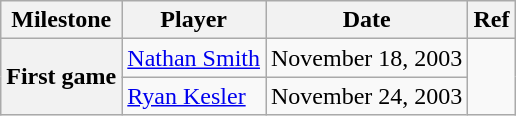<table class="wikitable">
<tr>
<th scope="col">Milestone</th>
<th scope="col">Player</th>
<th scope="col">Date</th>
<th scope="col">Ref</th>
</tr>
<tr>
<th rowspan=2>First game</th>
<td><a href='#'>Nathan Smith</a></td>
<td>November 18, 2003</td>
<td rowspan=2></td>
</tr>
<tr>
<td><a href='#'>Ryan Kesler</a></td>
<td>November 24, 2003</td>
</tr>
</table>
